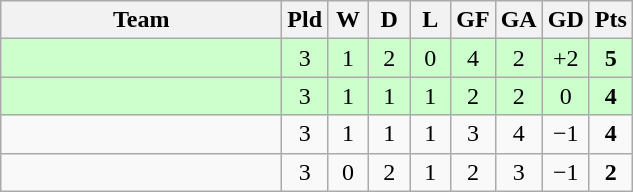<table class="wikitable" style="text-align:center;">
<tr>
<th width=180>Team</th>
<th width=20>Pld</th>
<th width=20>W</th>
<th width=20>D</th>
<th width=20>L</th>
<th width=20>GF</th>
<th width=20>GA</th>
<th width=20>GD</th>
<th width=20>Pts</th>
</tr>
<tr bgcolor="ccffcc">
<td align="left"></td>
<td>3</td>
<td>1</td>
<td>2</td>
<td>0</td>
<td>4</td>
<td>2</td>
<td>+2</td>
<td><strong>5</strong></td>
</tr>
<tr bgcolor="ccffcc">
<td align="left"></td>
<td>3</td>
<td>1</td>
<td>1</td>
<td>1</td>
<td>2</td>
<td>2</td>
<td>0</td>
<td><strong>4</strong></td>
</tr>
<tr>
<td align="left"></td>
<td>3</td>
<td>1</td>
<td>1</td>
<td>1</td>
<td>3</td>
<td>4</td>
<td>−1</td>
<td><strong>4</strong></td>
</tr>
<tr>
<td align="left"></td>
<td>3</td>
<td>0</td>
<td>2</td>
<td>1</td>
<td>2</td>
<td>3</td>
<td>−1</td>
<td><strong>2</strong></td>
</tr>
</table>
